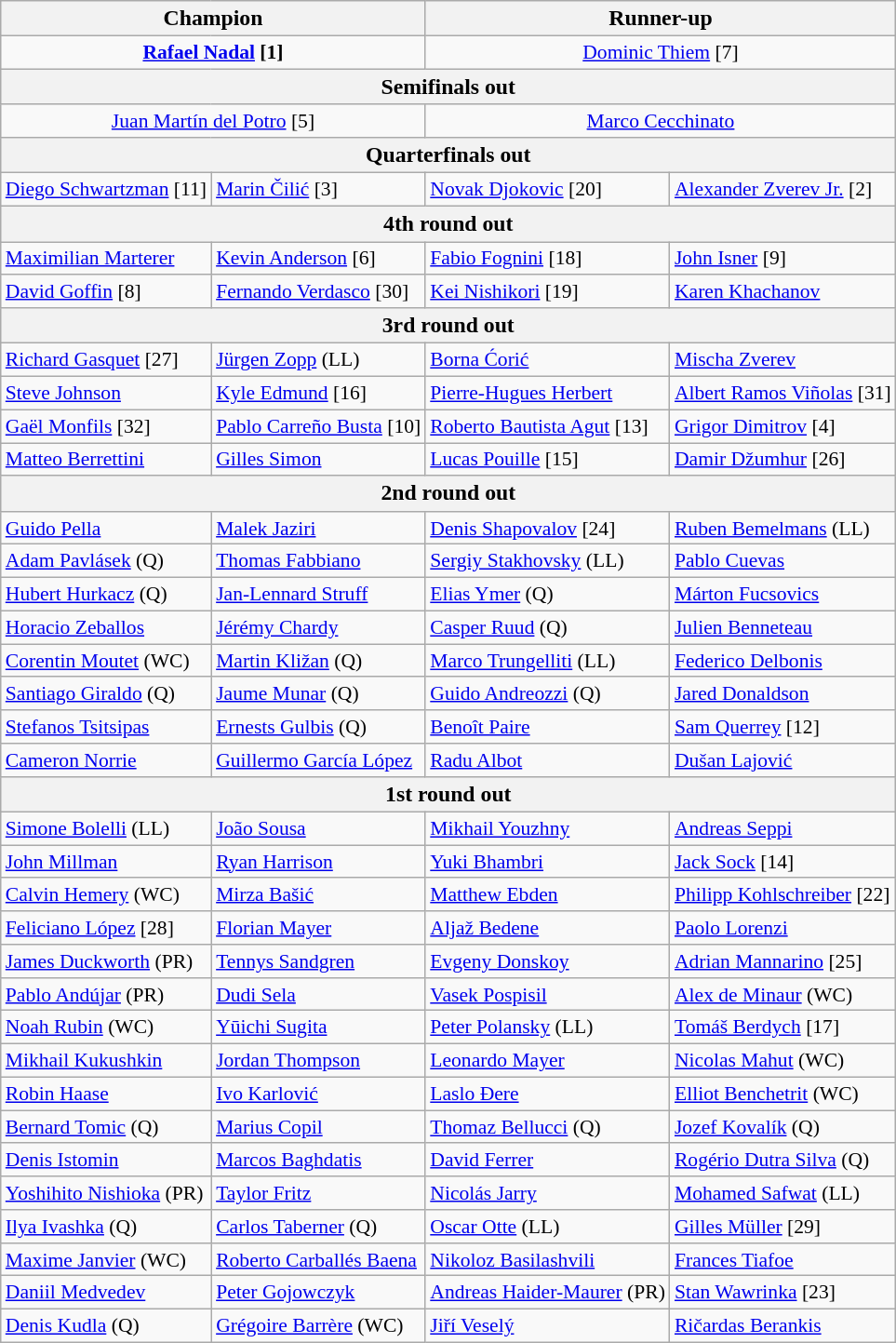<table class="wikitable collapsible collapsed" style="font-size:90%">
<tr style="font-size:110%">
<th colspan="2"><strong>Champion</strong></th>
<th colspan="2">Runner-up</th>
</tr>
<tr style="text-align:center;">
<td colspan="2"> <strong><a href='#'>Rafael Nadal</a> [1]</strong></td>
<td colspan="2"> <a href='#'>Dominic Thiem</a> [7]</td>
</tr>
<tr style="font-size:110%">
<th colspan="4">Semifinals out</th>
</tr>
<tr style="text-align:center;">
<td colspan="2"> <a href='#'>Juan Martín del Potro</a> [5]</td>
<td colspan="2"> <a href='#'>Marco Cecchinato</a></td>
</tr>
<tr style="font-size:110%">
<th colspan="4">Quarterfinals out</th>
</tr>
<tr>
<td> <a href='#'>Diego Schwartzman</a> [11]</td>
<td> <a href='#'>Marin Čilić</a> [3]</td>
<td> <a href='#'>Novak Djokovic</a> [20]</td>
<td> <a href='#'>Alexander Zverev Jr.</a> [2]</td>
</tr>
<tr style="font-size:110%">
<th colspan="4">4th round out</th>
</tr>
<tr>
<td> <a href='#'>Maximilian Marterer</a></td>
<td> <a href='#'>Kevin Anderson</a> [6]</td>
<td> <a href='#'>Fabio Fognini</a> [18]</td>
<td> <a href='#'>John Isner</a> [9]</td>
</tr>
<tr>
<td> <a href='#'>David Goffin</a> [8]</td>
<td> <a href='#'>Fernando Verdasco</a> [30]</td>
<td> <a href='#'>Kei Nishikori</a> [19]</td>
<td> <a href='#'>Karen Khachanov</a></td>
</tr>
<tr style="font-size:110%">
<th colspan="4">3rd round out</th>
</tr>
<tr>
<td> <a href='#'>Richard Gasquet</a> [27]</td>
<td> <a href='#'>Jürgen Zopp</a> (LL)</td>
<td> <a href='#'>Borna Ćorić</a></td>
<td> <a href='#'>Mischa Zverev</a></td>
</tr>
<tr>
<td> <a href='#'>Steve Johnson</a></td>
<td> <a href='#'>Kyle Edmund</a> [16]</td>
<td> <a href='#'>Pierre-Hugues Herbert</a></td>
<td> <a href='#'>Albert Ramos Viñolas</a> [31]</td>
</tr>
<tr>
<td> <a href='#'>Gaël Monfils</a> [32]</td>
<td> <a href='#'>Pablo Carreño Busta</a> [10]</td>
<td> <a href='#'>Roberto Bautista Agut</a> [13]</td>
<td> <a href='#'>Grigor Dimitrov</a> [4]</td>
</tr>
<tr>
<td> <a href='#'>Matteo Berrettini</a></td>
<td> <a href='#'>Gilles Simon</a></td>
<td> <a href='#'>Lucas Pouille</a> [15]</td>
<td> <a href='#'>Damir Džumhur</a> [26]</td>
</tr>
<tr style="font-size:110%">
<th colspan="4">2nd round out</th>
</tr>
<tr>
<td> <a href='#'>Guido Pella</a></td>
<td> <a href='#'>Malek Jaziri</a></td>
<td> <a href='#'>Denis Shapovalov</a> [24]</td>
<td> <a href='#'>Ruben Bemelmans</a> (LL)</td>
</tr>
<tr>
<td> <a href='#'>Adam Pavlásek</a> (Q)</td>
<td> <a href='#'>Thomas Fabbiano</a></td>
<td> <a href='#'>Sergiy Stakhovsky</a> (LL)</td>
<td> <a href='#'>Pablo Cuevas</a></td>
</tr>
<tr>
<td> <a href='#'>Hubert Hurkacz</a> (Q)</td>
<td> <a href='#'>Jan-Lennard Struff</a></td>
<td> <a href='#'>Elias Ymer</a> (Q)</td>
<td> <a href='#'>Márton Fucsovics</a></td>
</tr>
<tr>
<td> <a href='#'>Horacio Zeballos</a></td>
<td> <a href='#'>Jérémy Chardy</a></td>
<td> <a href='#'>Casper Ruud</a> (Q)</td>
<td> <a href='#'>Julien Benneteau</a></td>
</tr>
<tr>
<td> <a href='#'>Corentin Moutet</a> (WC)</td>
<td> <a href='#'>Martin Kližan</a> (Q)</td>
<td> <a href='#'>Marco Trungelliti</a> (LL)</td>
<td> <a href='#'>Federico Delbonis</a></td>
</tr>
<tr>
<td> <a href='#'>Santiago Giraldo</a> (Q)</td>
<td> <a href='#'>Jaume Munar</a> (Q)</td>
<td> <a href='#'>Guido Andreozzi</a> (Q)</td>
<td> <a href='#'>Jared Donaldson</a></td>
</tr>
<tr>
<td> <a href='#'>Stefanos Tsitsipas</a></td>
<td> <a href='#'>Ernests Gulbis</a> (Q)</td>
<td> <a href='#'>Benoît Paire</a></td>
<td> <a href='#'>Sam Querrey</a> [12]</td>
</tr>
<tr>
<td> <a href='#'>Cameron Norrie</a></td>
<td> <a href='#'>Guillermo García López</a></td>
<td> <a href='#'>Radu Albot</a></td>
<td> <a href='#'>Dušan Lajović</a></td>
</tr>
<tr style="font-size:110%">
<th colspan="4">1st round out</th>
</tr>
<tr>
<td> <a href='#'>Simone Bolelli</a> (LL)</td>
<td> <a href='#'>João Sousa</a></td>
<td> <a href='#'>Mikhail Youzhny</a></td>
<td> <a href='#'>Andreas Seppi</a></td>
</tr>
<tr>
<td> <a href='#'>John Millman</a></td>
<td> <a href='#'>Ryan Harrison</a></td>
<td> <a href='#'>Yuki Bhambri</a></td>
<td> <a href='#'>Jack Sock</a> [14]</td>
</tr>
<tr>
<td> <a href='#'>Calvin Hemery</a> (WC)</td>
<td> <a href='#'>Mirza Bašić</a></td>
<td> <a href='#'>Matthew Ebden</a></td>
<td> <a href='#'>Philipp Kohlschreiber</a> [22]</td>
</tr>
<tr>
<td> <a href='#'>Feliciano López</a> [28]</td>
<td> <a href='#'>Florian Mayer</a></td>
<td> <a href='#'>Aljaž Bedene</a></td>
<td> <a href='#'>Paolo Lorenzi</a></td>
</tr>
<tr>
<td> <a href='#'>James Duckworth</a> (PR)</td>
<td> <a href='#'>Tennys Sandgren</a></td>
<td> <a href='#'>Evgeny Donskoy</a></td>
<td> <a href='#'>Adrian Mannarino</a> [25]</td>
</tr>
<tr>
<td> <a href='#'>Pablo Andújar</a> (PR)</td>
<td> <a href='#'>Dudi Sela</a></td>
<td> <a href='#'>Vasek Pospisil</a></td>
<td> <a href='#'>Alex de Minaur</a> (WC)</td>
</tr>
<tr>
<td> <a href='#'>Noah Rubin</a> (WC)</td>
<td> <a href='#'>Yūichi Sugita</a></td>
<td> <a href='#'>Peter Polansky</a> (LL)</td>
<td> <a href='#'>Tomáš Berdych</a> [17]</td>
</tr>
<tr>
<td> <a href='#'>Mikhail Kukushkin</a></td>
<td> <a href='#'>Jordan Thompson</a></td>
<td> <a href='#'>Leonardo Mayer</a></td>
<td> <a href='#'>Nicolas Mahut</a> (WC)</td>
</tr>
<tr>
<td> <a href='#'>Robin Haase</a></td>
<td> <a href='#'>Ivo Karlović</a></td>
<td> <a href='#'>Laslo Đere</a></td>
<td> <a href='#'>Elliot Benchetrit</a> (WC)</td>
</tr>
<tr>
<td> <a href='#'>Bernard Tomic</a> (Q)</td>
<td> <a href='#'>Marius Copil</a></td>
<td> <a href='#'>Thomaz Bellucci</a> (Q)</td>
<td> <a href='#'>Jozef Kovalík</a> (Q)</td>
</tr>
<tr>
<td> <a href='#'>Denis Istomin</a></td>
<td> <a href='#'>Marcos Baghdatis</a></td>
<td> <a href='#'>David Ferrer</a></td>
<td> <a href='#'>Rogério Dutra Silva</a> (Q)</td>
</tr>
<tr>
<td> <a href='#'>Yoshihito Nishioka</a> (PR)</td>
<td> <a href='#'>Taylor Fritz</a></td>
<td> <a href='#'>Nicolás Jarry</a></td>
<td> <a href='#'>Mohamed Safwat</a> (LL)</td>
</tr>
<tr>
<td> <a href='#'>Ilya Ivashka</a> (Q)</td>
<td> <a href='#'>Carlos Taberner</a> (Q)</td>
<td> <a href='#'>Oscar Otte</a> (LL)</td>
<td> <a href='#'>Gilles Müller</a> [29]</td>
</tr>
<tr>
<td> <a href='#'>Maxime Janvier</a> (WC)</td>
<td> <a href='#'>Roberto Carballés Baena</a></td>
<td> <a href='#'>Nikoloz Basilashvili</a></td>
<td> <a href='#'>Frances Tiafoe</a></td>
</tr>
<tr>
<td> <a href='#'>Daniil Medvedev</a></td>
<td> <a href='#'>Peter Gojowczyk</a></td>
<td> <a href='#'>Andreas Haider-Maurer</a> (PR)</td>
<td> <a href='#'>Stan Wawrinka</a> [23]</td>
</tr>
<tr>
<td> <a href='#'>Denis Kudla</a> (Q)</td>
<td> <a href='#'>Grégoire Barrère</a> (WC)</td>
<td> <a href='#'>Jiří Veselý</a></td>
<td> <a href='#'>Ričardas Berankis</a></td>
</tr>
</table>
